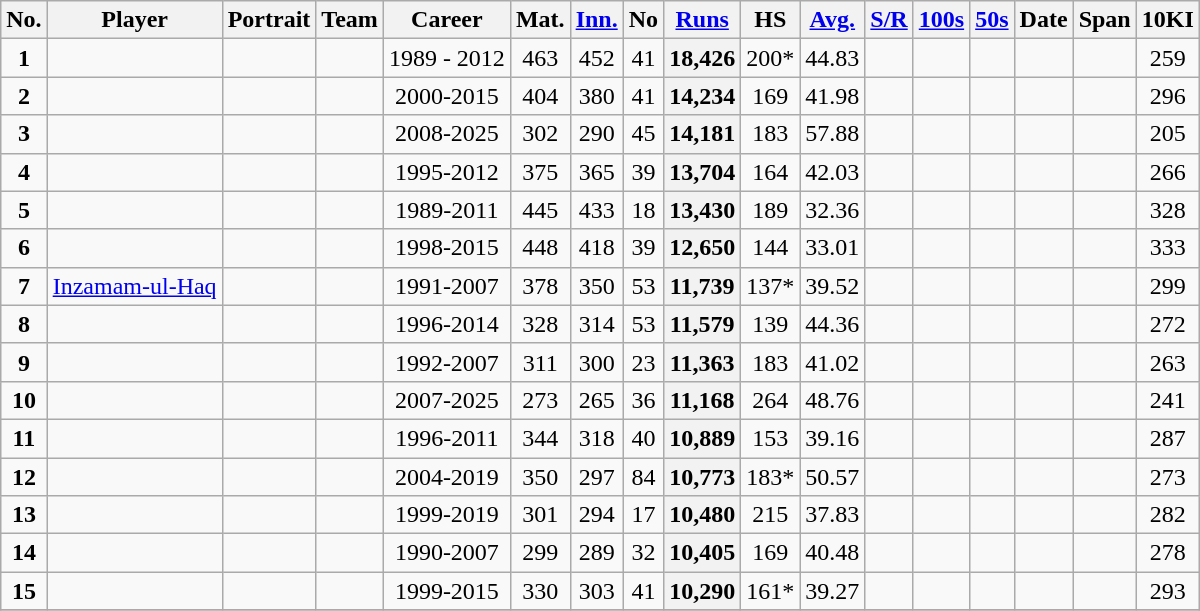<table class="wikitable plainrowheaders sortable" style="text-align: center">
<tr>
<th scope="col">No.</th>
<th scope="col">Player</th>
<th scope="col">Portrait</th>
<th scope="col">Team</th>
<th scope="col">Career</th>
<th scope="col">Mat.</th>
<th scope="col"><a href='#'>Inn.</a></th>
<th>No</th>
<th scope="col"><a href='#'>Runs</a></th>
<th>HS</th>
<th scope="col"><a href='#'>Avg.</a></th>
<th scope="col"><a href='#'>S/R</a></th>
<th scope="col"><a href='#'>100s</a></th>
<th scope="col"><a href='#'>50s</a></th>
<th scope="col">Date</th>
<th scope="col">Span</th>
<th scope="col">10KI</th>
</tr>
<tr>
<td><strong>1</strong></td>
<td></td>
<td></td>
<td></td>
<td>1989 - 2012</td>
<td>463</td>
<td>452</td>
<td>41</td>
<th>18,426</th>
<td>200*</td>
<td>44.83</td>
<td></td>
<td></td>
<td></td>
<td></td>
<td></td>
<td>259</td>
</tr>
<tr>
<td><strong>2</strong></td>
<td></td>
<td></td>
<td></td>
<td>2000-2015</td>
<td>404</td>
<td>380</td>
<td>41</td>
<th>14,234</th>
<td>169</td>
<td>41.98</td>
<td></td>
<td></td>
<td></td>
<td></td>
<td></td>
<td>296</td>
</tr>
<tr>
<td><strong>3</strong></td>
<td> </td>
<td></td>
<td></td>
<td>2008-2025</td>
<td>302</td>
<td>290</td>
<td>45</td>
<th>14,181</th>
<td>183</td>
<td>57.88</td>
<td></td>
<td></td>
<td></td>
<td></td>
<td></td>
<td>205</td>
</tr>
<tr>
<td><strong>4</strong></td>
<td></td>
<td></td>
<td></td>
<td>1995-2012</td>
<td>375</td>
<td>365</td>
<td>39</td>
<th>13,704</th>
<td>164</td>
<td>42.03</td>
<td></td>
<td></td>
<td></td>
<td></td>
<td></td>
<td>266</td>
</tr>
<tr>
<td><strong>5</strong></td>
<td></td>
<td></td>
<td></td>
<td>1989-2011</td>
<td>445</td>
<td>433</td>
<td>18</td>
<th>13,430</th>
<td>189</td>
<td>32.36</td>
<td></td>
<td></td>
<td></td>
<td></td>
<td></td>
<td>328</td>
</tr>
<tr>
<td><strong>6</strong></td>
<td></td>
<td></td>
<td></td>
<td>1998-2015</td>
<td>448</td>
<td>418</td>
<td>39</td>
<th>12,650</th>
<td>144</td>
<td>33.01</td>
<td></td>
<td></td>
<td></td>
<td></td>
<td></td>
<td>333</td>
</tr>
<tr>
<td><strong>7</strong></td>
<td><a href='#'>Inzamam-ul-Haq</a></td>
<td></td>
<td></td>
<td>1991-2007</td>
<td>378</td>
<td>350</td>
<td>53</td>
<th>11,739</th>
<td>137*</td>
<td>39.52</td>
<td></td>
<td></td>
<td></td>
<td></td>
<td></td>
<td>299</td>
</tr>
<tr>
<td><strong>8</strong></td>
<td></td>
<td></td>
<td></td>
<td>1996-2014</td>
<td>328</td>
<td>314</td>
<td>53</td>
<th>11,579</th>
<td>139</td>
<td>44.36</td>
<td></td>
<td></td>
<td></td>
<td></td>
<td></td>
<td>272</td>
</tr>
<tr>
<td><strong>9</strong></td>
<td></td>
<td></td>
<td></td>
<td>1992-2007</td>
<td>311</td>
<td>300</td>
<td>23</td>
<th>11,363</th>
<td>183</td>
<td>41.02</td>
<td></td>
<td></td>
<td></td>
<td></td>
<td></td>
<td>263</td>
</tr>
<tr>
<td><strong>10</strong></td>
<td> </td>
<td></td>
<td></td>
<td>2007-2025</td>
<td>273</td>
<td>265</td>
<td>36</td>
<th>11,168</th>
<td>264</td>
<td>48.76</td>
<td></td>
<td></td>
<td></td>
<td></td>
<td></td>
<td>241</td>
</tr>
<tr>
<td><strong>11</strong></td>
<td></td>
<td></td>
<td></td>
<td>1996-2011</td>
<td>344</td>
<td>318</td>
<td>40</td>
<th>10,889</th>
<td>153</td>
<td>39.16</td>
<td></td>
<td></td>
<td></td>
<td></td>
<td></td>
<td>287</td>
</tr>
<tr>
<td><strong>12</strong></td>
<td></td>
<td></td>
<td></td>
<td>2004-2019</td>
<td>350</td>
<td>297</td>
<td>84</td>
<th>10,773</th>
<td>183*</td>
<td>50.57</td>
<td></td>
<td></td>
<td></td>
<td></td>
<td></td>
<td>273</td>
</tr>
<tr>
<td><strong>13</strong></td>
<td></td>
<td></td>
<td></td>
<td>1999-2019</td>
<td>301</td>
<td>294</td>
<td>17</td>
<th>10,480</th>
<td>215</td>
<td>37.83</td>
<td></td>
<td></td>
<td></td>
<td></td>
<td></td>
<td>282</td>
</tr>
<tr>
<td><strong>14</strong></td>
<td></td>
<td></td>
<td></td>
<td>1990-2007</td>
<td>299</td>
<td>289</td>
<td>32</td>
<th>10,405</th>
<td>169</td>
<td>40.48</td>
<td></td>
<td></td>
<td></td>
<td></td>
<td></td>
<td>278</td>
</tr>
<tr>
<td><strong>15</strong></td>
<td></td>
<td></td>
<td></td>
<td>1999-2015</td>
<td>330</td>
<td>303</td>
<td>41</td>
<th>10,290</th>
<td>161*</td>
<td>39.27</td>
<td></td>
<td></td>
<td></td>
<td></td>
<td></td>
<td>293</td>
</tr>
<tr>
</tr>
</table>
